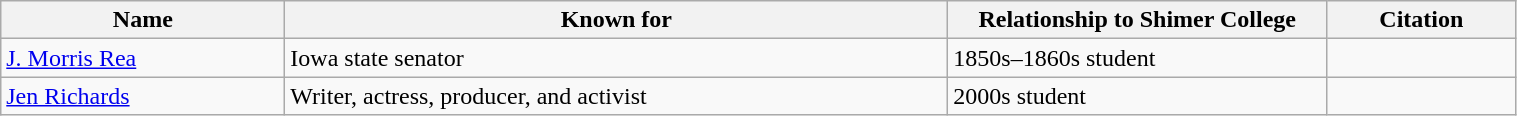<table class="wikitable" width=80%>
<tr>
<th width=15%>Name</th>
<th width = 35%>Known for</th>
<th width = 20%>Relationship to Shimer College</th>
<th width=10%>Citation</th>
</tr>
<tr>
<td><a href='#'>J. Morris Rea</a></td>
<td>Iowa state senator</td>
<td>1850s–1860s student</td>
<td></td>
</tr>
<tr>
<td><a href='#'>Jen Richards</a></td>
<td>Writer, actress, producer, and activist</td>
<td>2000s student</td>
<td></td>
</tr>
</table>
